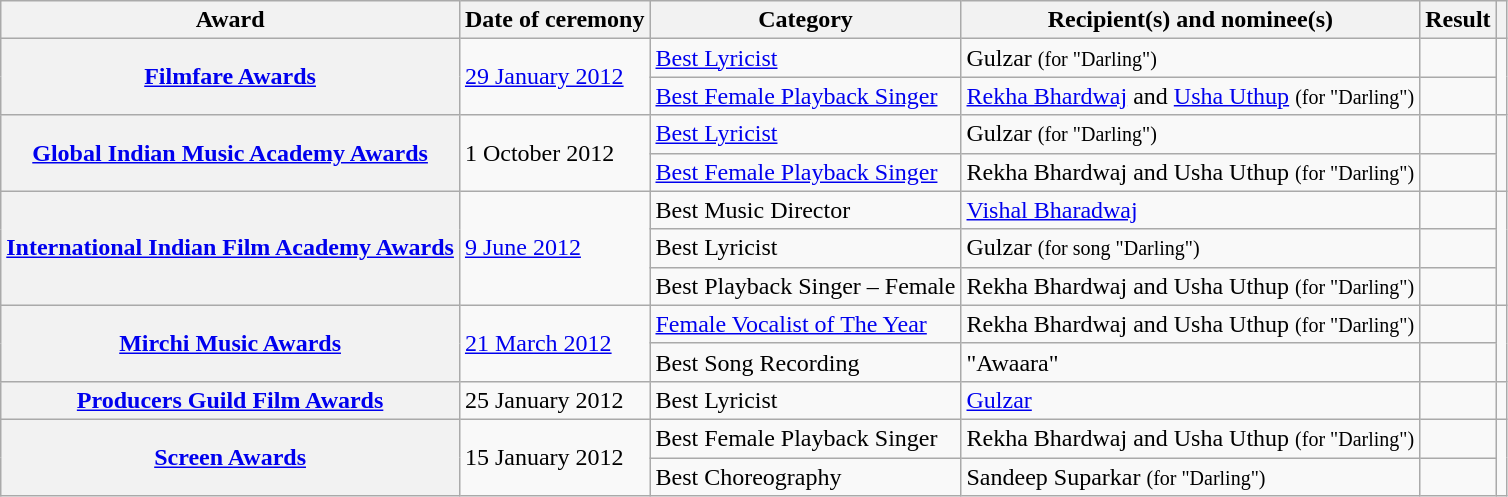<table class="wikitable plainrowheaders sortable">
<tr>
<th scope="col">Award</th>
<th scope="col">Date of ceremony</th>
<th scope="col">Category</th>
<th scope="col">Recipient(s) and nominee(s)</th>
<th scope="col">Result</th>
<th scope="col" class="unsortable"></th>
</tr>
<tr>
<th scope="row" rowspan="2"><a href='#'>Filmfare Awards</a></th>
<td rowspan="2"><a href='#'>29 January 2012</a></td>
<td><a href='#'>Best Lyricist</a></td>
<td>Gulzar <small>(for "Darling")</small></td>
<td></td>
<td rowspan="2" style="text-align:center;"><br></td>
</tr>
<tr>
<td><a href='#'>Best Female Playback Singer</a></td>
<td><a href='#'>Rekha Bhardwaj</a> and <a href='#'>Usha Uthup</a> <small>(for "Darling")</small></td>
<td></td>
</tr>
<tr>
<th scope="row" rowspan="2"><a href='#'>Global Indian Music Academy Awards</a></th>
<td rowspan="2">1 October 2012</td>
<td><a href='#'>Best Lyricist</a></td>
<td>Gulzar <small>(for "Darling")</small></td>
<td></td>
<td style="text-align:center;" rowspan="2"></td>
</tr>
<tr>
<td><a href='#'>Best Female Playback Singer</a></td>
<td>Rekha Bhardwaj and Usha Uthup  <small>(for "Darling")</small></td>
<td></td>
</tr>
<tr>
<th scope="row" rowspan="3"><a href='#'>International Indian Film Academy Awards</a></th>
<td rowspan="3"><a href='#'>9 June 2012</a></td>
<td>Best Music Director</td>
<td><a href='#'>Vishal Bharadwaj</a></td>
<td></td>
<td rowspan="3" style="text-align:center;"></td>
</tr>
<tr>
<td>Best Lyricist</td>
<td>Gulzar <small>(for song "Darling")</small></td>
<td></td>
</tr>
<tr>
<td>Best Playback Singer – Female</td>
<td>Rekha Bhardwaj and Usha Uthup <small>(for "Darling")</small></td>
<td></td>
</tr>
<tr>
<th rowspan="2" scope="row"><a href='#'>Mirchi Music Awards</a></th>
<td rowspan="2"><a href='#'>21 March 2012</a></td>
<td><a href='#'>Female Vocalist of The Year</a></td>
<td>Rekha Bhardwaj and Usha Uthup <small>(for "Darling")</small></td>
<td></td>
<td rowspan="2" style="text-align:center;"></td>
</tr>
<tr>
<td>Best Song Recording</td>
<td>"Awaara"</td>
<td></td>
</tr>
<tr>
<th scope="row"><a href='#'>Producers Guild Film Awards</a></th>
<td>25 January 2012</td>
<td>Best Lyricist</td>
<td><a href='#'>Gulzar</a></td>
<td></td>
<td style="text-align:center;"><br></td>
</tr>
<tr>
<th rowspan="2" scope="row"><a href='#'>Screen Awards</a></th>
<td rowspan="2">15 January 2012</td>
<td>Best Female Playback Singer</td>
<td>Rekha Bhardwaj and Usha Uthup <small>(for "Darling")</small></td>
<td></td>
<td rowspan="2" style="text-align:center;"><br></td>
</tr>
<tr>
<td>Best Choreography</td>
<td>Sandeep Suparkar <small>(for "Darling")</small></td>
<td></td>
</tr>
</table>
